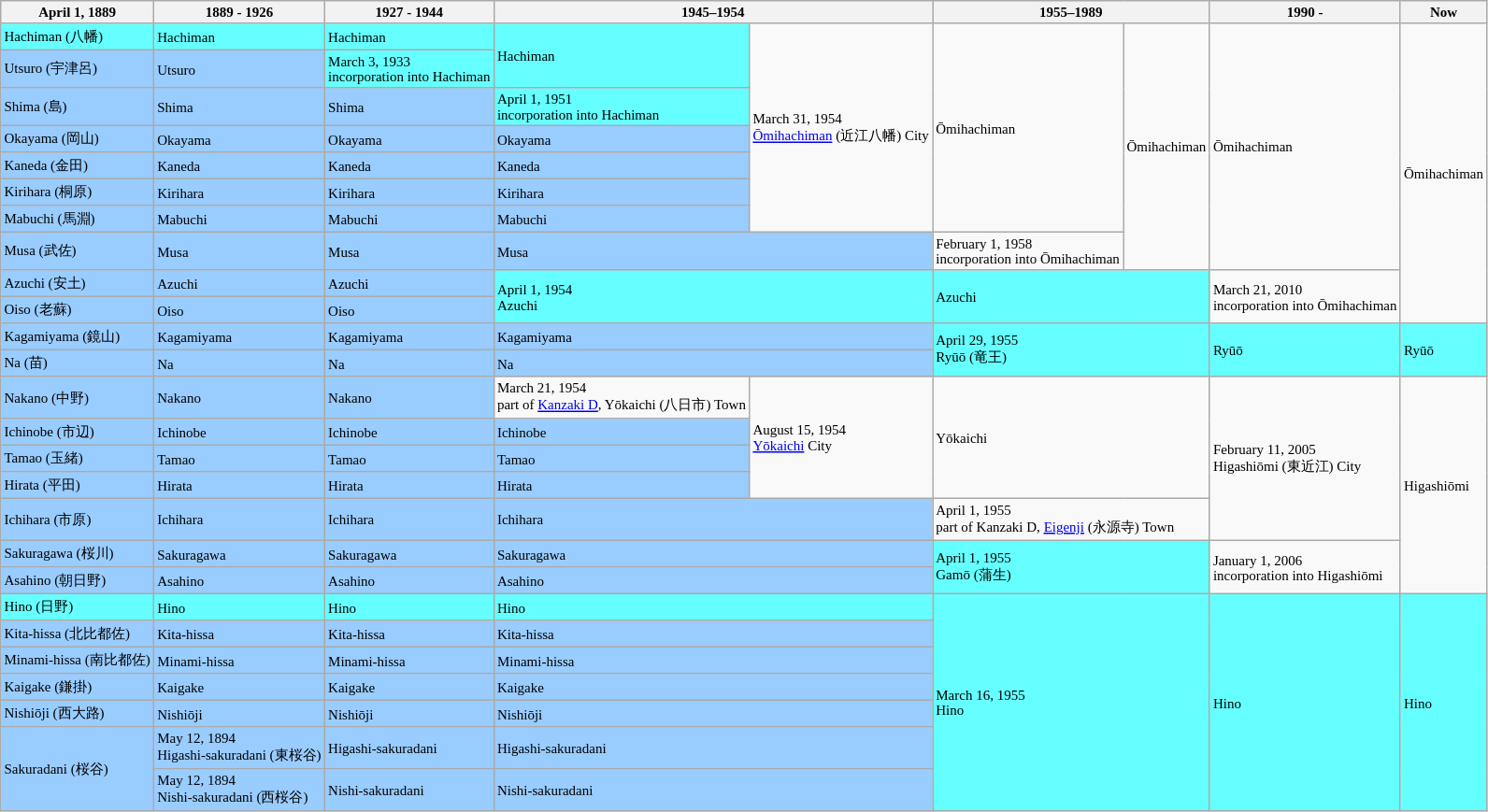<table class="wikitable" style="font-size:x-small">
<tr>
<th>April 1, 1889</th>
<th>1889 - 1926</th>
<th>1927 - 1944</th>
<th colspan="2">1945–1954</th>
<th colspan="2">1955–1989</th>
<th>1990 -</th>
<th>Now</th>
</tr>
<tr>
<td style="background-color:#6ff;">Hachiman (八幡)</td>
<td style="background-color:#6ff;">Hachiman</td>
<td style="background-color:#6ff;">Hachiman</td>
<td rowspan="2" style="background-color:#6ff;">Hachiman</td>
<td rowspan="7">March 31, 1954<br><a href='#'>Ōmihachiman</a> (近江八幡) City</td>
<td rowspan="7">Ōmihachiman</td>
<td rowspan="8">Ōmihachiman</td>
<td rowspan="8">Ōmihachiman</td>
<td rowspan="10">Ōmihachiman</td>
</tr>
<tr>
<td style="background-color:#9cf;">Utsuro (宇津呂)</td>
<td style="background-color:#9cf;">Utsuro</td>
<td style="background-color:#6ff;">March 3, 1933<br>incorporation into Hachiman</td>
</tr>
<tr>
<td style="background-color:#9cf;">Shima (島)</td>
<td style="background-color:#9cf;">Shima</td>
<td style="background-color:#9cf;">Shima</td>
<td style="background-color:#6ff;">April 1, 1951<br>incorporation into Hachiman</td>
</tr>
<tr>
<td style="background-color:#9cf;">Okayama (岡山)</td>
<td style="background-color:#9cf;">Okayama</td>
<td style="background-color:#9cf;">Okayama</td>
<td style="background-color:#9cf;">Okayama</td>
</tr>
<tr>
<td style="background-color:#9cf;">Kaneda (金田)</td>
<td style="background-color:#9cf;">Kaneda</td>
<td style="background-color:#9cf;">Kaneda</td>
<td style="background-color:#9cf;">Kaneda</td>
</tr>
<tr>
<td style="background-color:#9cf;">Kirihara (桐原)</td>
<td style="background-color:#9cf;">Kirihara</td>
<td style="background-color:#9cf;">Kirihara</td>
<td style="background-color:#9cf;">Kirihara</td>
</tr>
<tr>
<td style="background-color:#9cf;">Mabuchi (馬淵)</td>
<td style="background-color:#9cf;">Mabuchi</td>
<td style="background-color:#9cf;">Mabuchi</td>
<td style="background-color:#9cf;">Mabuchi</td>
</tr>
<tr>
<td style="background-color:#9cf;">Musa (武佐)</td>
<td style="background-color:#9cf;">Musa</td>
<td style="background-color:#9cf;">Musa</td>
<td colspan="2" style="background-color:#9cf;">Musa</td>
<td>February 1, 1958<br>incorporation into Ōmihachiman</td>
</tr>
<tr>
<td style="background-color:#9cf;">Azuchi (安土)</td>
<td style="background-color:#9cf;">Azuchi</td>
<td style="background-color:#9cf;">Azuchi</td>
<td rowspan="2" colspan="2" style="background-color:#6ff;">April 1, 1954<br>Azuchi</td>
<td rowspan="2" colspan="2" style="background-color:#6ff;">Azuchi</td>
<td rowspan="2">March 21, 2010<br>incorporation into Ōmihachiman</td>
</tr>
<tr>
<td style="background-color:#9cf;">Oiso (老蘇)</td>
<td style="background-color:#9cf;">Oiso</td>
<td style="background-color:#9cf;">Oiso</td>
</tr>
<tr>
<td style="background-color:#9cf;">Kagamiyama (鏡山)</td>
<td style="background-color:#9cf;">Kagamiyama</td>
<td style="background-color:#9cf;">Kagamiyama</td>
<td colspan="2" style="background-color:#9cf;">Kagamiyama</td>
<td rowspan="2" colspan="2" style="background-color:#6ff;">April 29, 1955<br>Ryūō (竜王)</td>
<td rowspan="2" style="background-color:#6ff;">Ryūō</td>
<td rowspan="2" style="background-color:#6ff;">Ryūō</td>
</tr>
<tr>
<td style="background-color:#9cf;">Na (苗)</td>
<td style="background-color:#9cf;">Na</td>
<td style="background-color:#9cf;">Na</td>
<td colspan="2" style="background-color:#9cf;">Na</td>
</tr>
<tr>
<td style="background-color:#9cf;">Nakano (中野)</td>
<td style="background-color:#9cf;">Nakano</td>
<td style="background-color:#9cf;">Nakano</td>
<td>March 21, 1954<br>part of <a href='#'>Kanzaki D</a>, Yōkaichi (八日市) Town</td>
<td rowspan="4">August 15, 1954<br><a href='#'>Yōkaichi</a> City</td>
<td rowspan="4" colspan="2">Yōkaichi</td>
<td rowspan="5">February 11, 2005<br>Higashiōmi (東近江) City</td>
<td rowspan="7">Higashiōmi</td>
</tr>
<tr>
<td style="background-color:#9cf;">Ichinobe (市辺)</td>
<td style="background-color:#9cf;">Ichinobe</td>
<td style="background-color:#9cf;">Ichinobe</td>
<td style="background-color:#9cf;">Ichinobe</td>
</tr>
<tr>
<td style="background-color:#9cf;">Tamao (玉緒)</td>
<td style="background-color:#9cf;">Tamao</td>
<td style="background-color:#9cf;">Tamao</td>
<td style="background-color:#9cf;">Tamao</td>
</tr>
<tr>
<td style="background-color:#9cf;">Hirata (平田)</td>
<td style="background-color:#9cf;">Hirata</td>
<td style="background-color:#9cf;">Hirata</td>
<td style="background-color:#9cf;">Hirata</td>
</tr>
<tr>
<td style="background-color:#9cf;">Ichihara (市原)</td>
<td style="background-color:#9cf;">Ichihara</td>
<td style="background-color:#9cf;">Ichihara</td>
<td colspan="2" style="background-color:#9cf;">Ichihara</td>
<td colspan="2">April 1, 1955<br>part of Kanzaki D, <a href='#'>Eigenji</a> (永源寺) Town</td>
</tr>
<tr>
<td style="background-color:#9cf;">Sakuragawa (桜川)</td>
<td style="background-color:#9cf;">Sakuragawa</td>
<td style="background-color:#9cf;">Sakuragawa</td>
<td colspan="2" style="background-color:#9cf;">Sakuragawa</td>
<td rowspan="2" colspan="2" style="background-color:#6ff;">April 1, 1955<br>Gamō (蒲生)</td>
<td rowspan="2">January 1, 2006<br>incorporation into Higashiōmi</td>
</tr>
<tr>
<td style="background-color:#9cf;">Asahino (朝日野)</td>
<td style="background-color:#9cf;">Asahino</td>
<td style="background-color:#9cf;">Asahino</td>
<td colspan="2" style="background-color:#9cf;">Asahino</td>
</tr>
<tr>
<td style="background-color:#6ff;">Hino (日野)</td>
<td style="background-color:#6ff;">Hino</td>
<td style="background-color:#6ff;">Hino</td>
<td colspan="2" style="background-color:#6ff;">Hino</td>
<td rowspan="7" colspan="2" style="background-color:#6ff;">March 16, 1955<br>Hino</td>
<td rowspan="7" style="background-color:#6ff;">Hino</td>
<td rowspan="7" style="background-color:#6ff;">Hino</td>
</tr>
<tr>
<td style="background-color:#9cf;">Kita-hissa (北比都佐)</td>
<td style="background-color:#9cf;">Kita-hissa</td>
<td style="background-color:#9cf;">Kita-hissa</td>
<td colspan="2" style="background-color:#9cf;">Kita-hissa</td>
</tr>
<tr>
<td style="background-color:#9cf;">Minami-hissa (南比都佐)</td>
<td style="background-color:#9cf;">Minami-hissa</td>
<td style="background-color:#9cf;">Minami-hissa</td>
<td colspan="2" style="background-color:#9cf;">Minami-hissa</td>
</tr>
<tr>
<td style="background-color:#9cf;">Kaigake (鎌掛)</td>
<td style="background-color:#9cf;">Kaigake</td>
<td style="background-color:#9cf;">Kaigake</td>
<td colspan="2" style="background-color:#9cf;">Kaigake</td>
</tr>
<tr>
<td style="background-color:#9cf;">Nishiōji (西大路)</td>
<td style="background-color:#9cf;">Nishiōji</td>
<td style="background-color:#9cf;">Nishiōji</td>
<td colspan="2" style="background-color:#9cf;">Nishiōji</td>
</tr>
<tr>
<td rowspan="2" style="background-color:#9cf;">Sakuradani (桜谷)</td>
<td style="background-color:#9cf;">May 12, 1894<br>Higashi-sakuradani (東桜谷)</td>
<td style="background-color:#9cf;">Higashi-sakuradani</td>
<td colspan="2" style="background-color:#9cf;">Higashi-sakuradani</td>
</tr>
<tr>
<td style="background-color:#9cf;">May 12, 1894<br>Nishi-sakuradani (西桜谷)</td>
<td style="background-color:#9cf;">Nishi-sakuradani</td>
<td colspan="2" style="background-color:#9cf;">Nishi-sakuradani</td>
</tr>
</table>
